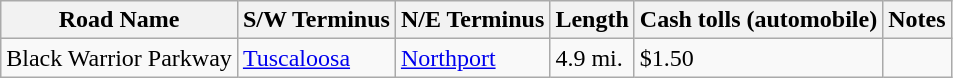<table class="wikitable">
<tr>
<th>Road Name</th>
<th>S/W Terminus</th>
<th>N/E Terminus</th>
<th>Length</th>
<th>Cash tolls (automobile)</th>
<th>Notes</th>
</tr>
<tr>
<td>Black Warrior Parkway</td>
<td> <a href='#'>Tuscaloosa</a></td>
<td> <a href='#'>Northport</a></td>
<td>4.9 mi.</td>
<td>$1.50</td>
<td></td>
</tr>
</table>
